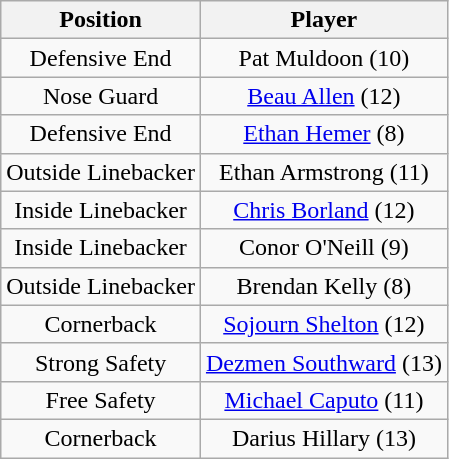<table class="wikitable" style="text-align: center;">
<tr>
<th>Position</th>
<th>Player</th>
</tr>
<tr>
<td>Defensive End</td>
<td>Pat Muldoon (10)</td>
</tr>
<tr>
<td>Nose Guard</td>
<td><a href='#'>Beau Allen</a> (12)</td>
</tr>
<tr>
<td>Defensive End</td>
<td><a href='#'>Ethan Hemer</a> (8)</td>
</tr>
<tr>
<td>Outside Linebacker</td>
<td>Ethan Armstrong (11)</td>
</tr>
<tr>
<td>Inside Linebacker</td>
<td><a href='#'>Chris Borland</a> (12)</td>
</tr>
<tr>
<td>Inside Linebacker</td>
<td>Conor O'Neill (9)</td>
</tr>
<tr>
<td>Outside Linebacker</td>
<td>Brendan Kelly (8)</td>
</tr>
<tr>
<td>Cornerback</td>
<td><a href='#'>Sojourn Shelton</a> (12)</td>
</tr>
<tr>
<td>Strong Safety</td>
<td><a href='#'>Dezmen Southward</a> (13)</td>
</tr>
<tr>
<td>Free Safety</td>
<td><a href='#'>Michael Caputo</a> (11)</td>
</tr>
<tr>
<td>Cornerback</td>
<td>Darius Hillary (13)</td>
</tr>
</table>
